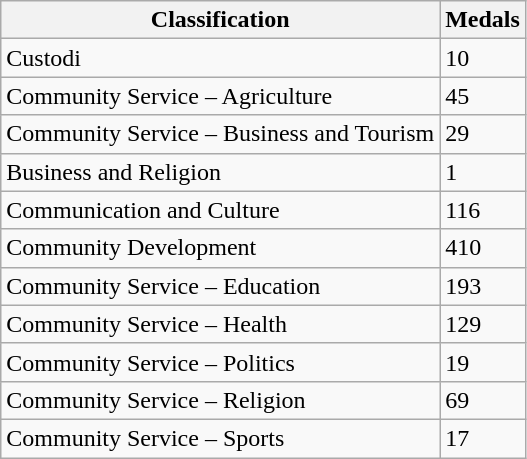<table class="wikitable">
<tr>
<th>Classification</th>
<th>Medals</th>
</tr>
<tr>
<td>Custodi</td>
<td>10</td>
</tr>
<tr>
<td>Community Service – Agriculture</td>
<td>45</td>
</tr>
<tr>
<td>Community Service – Business and Tourism</td>
<td>29</td>
</tr>
<tr>
<td>Business and Religion</td>
<td>1</td>
</tr>
<tr>
<td>Communication and Culture</td>
<td>116</td>
</tr>
<tr>
<td>Community Development</td>
<td>410</td>
</tr>
<tr>
<td>Community Service – Education</td>
<td>193</td>
</tr>
<tr>
<td>Community Service – Health</td>
<td>129</td>
</tr>
<tr>
<td>Community Service – Politics</td>
<td>19</td>
</tr>
<tr>
<td>Community Service – Religion</td>
<td>69</td>
</tr>
<tr>
<td>Community Service – Sports</td>
<td>17</td>
</tr>
</table>
